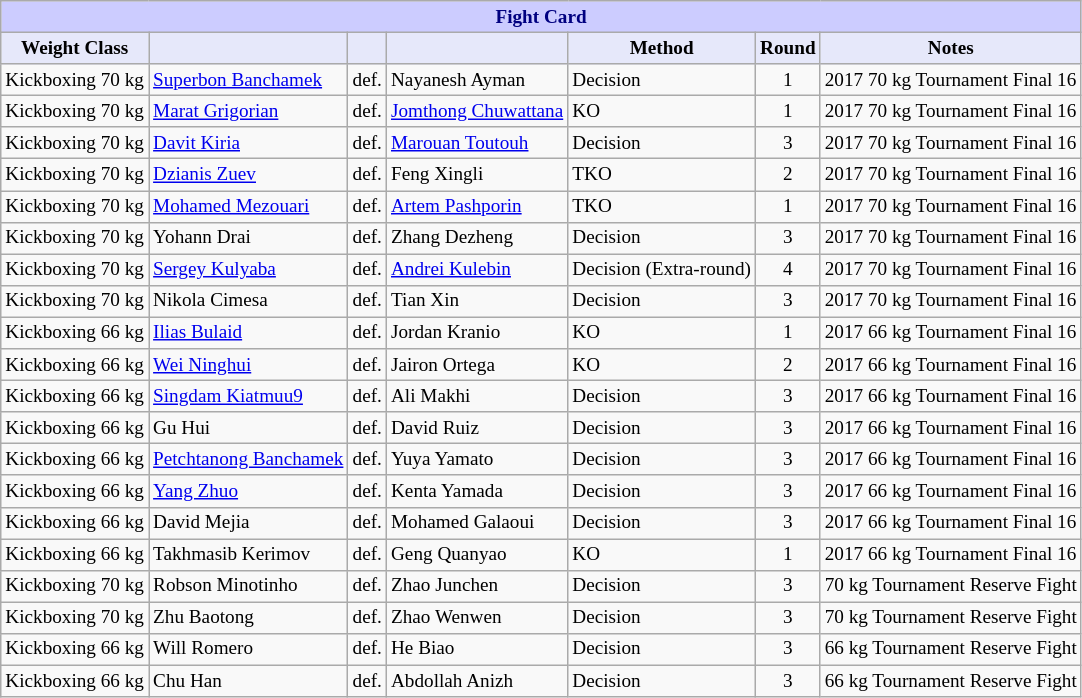<table class="wikitable" style="font-size: 80%;">
<tr>
<th colspan="8" style="background-color: #ccf; color: #000080; text-align: center;"><strong>Fight Card</strong></th>
</tr>
<tr>
<th colspan="1" style="background-color: #E6E8FA; color: #000000; text-align: center;">Weight Class</th>
<th colspan="1" style="background-color: #E6E8FA; color: #000000; text-align: center;"></th>
<th colspan="1" style="background-color: #E6E8FA; color: #000000; text-align: center;"></th>
<th colspan="1" style="background-color: #E6E8FA; color: #000000; text-align: center;"></th>
<th colspan="1" style="background-color: #E6E8FA; color: #000000; text-align: center;">Method</th>
<th colspan="1" style="background-color: #E6E8FA; color: #000000; text-align: center;">Round</th>
<th colspan="1" style="background-color: #E6E8FA; color: #000000; text-align: center;">Notes</th>
</tr>
<tr>
<td>Kickboxing 70 kg</td>
<td> <a href='#'>Superbon Banchamek</a></td>
<td align=center>def.</td>
<td> Nayanesh Ayman</td>
<td>Decision</td>
<td align=center>1</td>
<td>2017 70 kg Tournament Final 16</td>
</tr>
<tr>
<td>Kickboxing 70 kg</td>
<td> <a href='#'>Marat Grigorian</a></td>
<td align=center>def.</td>
<td> <a href='#'>Jomthong Chuwattana</a></td>
<td>KO</td>
<td align=center>1</td>
<td>2017 70 kg Tournament Final 16</td>
</tr>
<tr>
<td>Kickboxing 70 kg</td>
<td> <a href='#'>Davit Kiria</a></td>
<td align=center>def.</td>
<td> <a href='#'>Marouan Toutouh</a></td>
<td>Decision</td>
<td align=center>3</td>
<td>2017 70 kg Tournament Final 16</td>
</tr>
<tr>
<td>Kickboxing 70 kg</td>
<td> <a href='#'>Dzianis Zuev</a></td>
<td align=center>def.</td>
<td> Feng Xingli</td>
<td>TKO</td>
<td align=center>2</td>
<td>2017 70 kg Tournament Final 16</td>
</tr>
<tr>
<td>Kickboxing 70 kg</td>
<td> <a href='#'>Mohamed Mezouari</a></td>
<td align=center>def.</td>
<td> <a href='#'>Artem Pashporin</a></td>
<td>TKO</td>
<td align=center>1</td>
<td>2017 70 kg Tournament Final 16</td>
</tr>
<tr>
<td>Kickboxing 70 kg</td>
<td> Yohann Drai</td>
<td align=center>def.</td>
<td> Zhang Dezheng</td>
<td>Decision</td>
<td align=center>3</td>
<td>2017 70 kg Tournament Final 16</td>
</tr>
<tr>
<td>Kickboxing 70 kg</td>
<td> <a href='#'>Sergey Kulyaba</a></td>
<td align=center>def.</td>
<td> <a href='#'>Andrei Kulebin</a></td>
<td>Decision (Extra-round)</td>
<td align=center>4</td>
<td>2017 70 kg Tournament Final 16</td>
</tr>
<tr>
<td>Kickboxing 70 kg</td>
<td> Nikola Cimesa</td>
<td align=center>def.</td>
<td> Tian Xin</td>
<td>Decision</td>
<td align=center>3</td>
<td>2017 70 kg Tournament Final 16</td>
</tr>
<tr>
<td>Kickboxing 66 kg</td>
<td> <a href='#'>Ilias Bulaid</a></td>
<td align=center>def.</td>
<td> Jordan Kranio</td>
<td>KO</td>
<td align=center>1</td>
<td>2017 66 kg Tournament Final 16</td>
</tr>
<tr>
<td>Kickboxing 66 kg</td>
<td> <a href='#'>Wei Ninghui</a></td>
<td align=center>def.</td>
<td> Jairon Ortega</td>
<td>KO</td>
<td align=center>2</td>
<td>2017 66 kg Tournament Final 16</td>
</tr>
<tr>
<td>Kickboxing 66 kg</td>
<td> <a href='#'>Singdam Kiatmuu9</a></td>
<td align=center>def.</td>
<td> Ali Makhi</td>
<td>Decision</td>
<td align=center>3</td>
<td>2017 66 kg Tournament Final 16</td>
</tr>
<tr>
<td>Kickboxing 66 kg</td>
<td> Gu Hui</td>
<td align=center>def.</td>
<td> David Ruiz</td>
<td>Decision</td>
<td align=center>3</td>
<td>2017 66 kg Tournament Final 16</td>
</tr>
<tr>
<td>Kickboxing 66 kg</td>
<td> <a href='#'>Petchtanong Banchamek</a></td>
<td align=center>def.</td>
<td> Yuya Yamato</td>
<td>Decision</td>
<td align=center>3</td>
<td>2017 66 kg Tournament Final 16</td>
</tr>
<tr>
<td>Kickboxing 66 kg</td>
<td> <a href='#'>Yang Zhuo</a></td>
<td align=center>def.</td>
<td> Kenta Yamada</td>
<td>Decision</td>
<td align=center>3</td>
<td>2017 66 kg Tournament Final 16</td>
</tr>
<tr>
<td>Kickboxing 66 kg</td>
<td> David Mejia</td>
<td align=center>def.</td>
<td> Mohamed Galaoui</td>
<td>Decision</td>
<td align=center>3</td>
<td>2017 66 kg Tournament Final 16</td>
</tr>
<tr>
<td>Kickboxing 66 kg</td>
<td> Takhmasib Kerimov</td>
<td align=center>def.</td>
<td> Geng Quanyao</td>
<td>KO</td>
<td align=center>1</td>
<td>2017 66 kg Tournament Final 16</td>
</tr>
<tr>
<td>Kickboxing 70 kg</td>
<td> Robson Minotinho</td>
<td align=center>def.</td>
<td> Zhao Junchen</td>
<td>Decision</td>
<td align=center>3</td>
<td>70 kg Tournament Reserve Fight</td>
</tr>
<tr>
<td>Kickboxing 70 kg</td>
<td> Zhu Baotong</td>
<td align=center>def.</td>
<td> Zhao Wenwen</td>
<td>Decision</td>
<td align=center>3</td>
<td>70 kg Tournament Reserve Fight</td>
</tr>
<tr>
<td>Kickboxing 66 kg</td>
<td> Will Romero</td>
<td align=center>def.</td>
<td> He Biao</td>
<td>Decision</td>
<td align=center>3</td>
<td>66 kg Tournament Reserve Fight</td>
</tr>
<tr>
<td>Kickboxing 66 kg</td>
<td> Chu Han</td>
<td align=center>def.</td>
<td> Abdollah Anizh</td>
<td>Decision</td>
<td align=center>3</td>
<td>66 kg Tournament Reserve Fight</td>
</tr>
</table>
